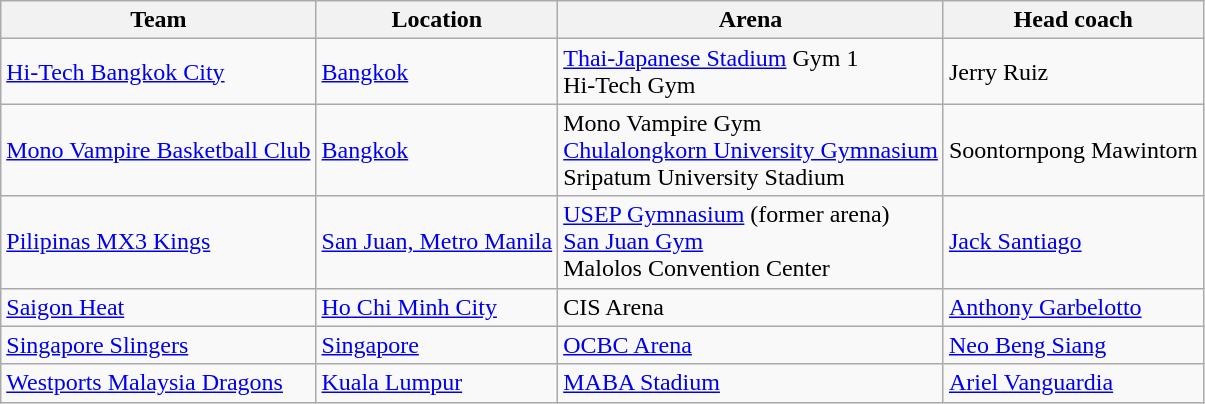<table class=wikitable>
<tr>
<th>Team</th>
<th>Location</th>
<th>Arena</th>
<th>Head coach</th>
</tr>
<tr>
<td><a href='#'>Hi-Tech Bangkok City</a></td>
<td><a href='#'>Bangkok</a></td>
<td><a href='#'>Thai-Japanese Stadium</a> Gym 1 <br> Hi-Tech Gym</td>
<td> Jerry Ruiz</td>
</tr>
<tr>
<td><a href='#'>Mono Vampire Basketball Club</a></td>
<td><a href='#'>Bangkok</a></td>
<td>Mono Vampire Gym <br> <a href='#'>Chulalongkorn University Gymnasium</a> <br> Sripatum University Stadium</td>
<td> Soontornpong Mawintorn</td>
</tr>
<tr>
<td><a href='#'>Pilipinas MX3 Kings</a></td>
<td><a href='#'>San Juan, Metro Manila</a></td>
<td><a href='#'>USEP Gymnasium</a> (former arena) <br> <a href='#'>San Juan Gym</a> <br> Malolos Convention Center</td>
<td> <a href='#'>Jack Santiago</a></td>
</tr>
<tr>
<td><a href='#'>Saigon Heat</a></td>
<td><a href='#'>Ho Chi Minh City</a></td>
<td>CIS Arena</td>
<td> <a href='#'>Anthony Garbelotto</a></td>
</tr>
<tr>
<td><a href='#'>Singapore Slingers</a></td>
<td><a href='#'>Singapore</a></td>
<td><a href='#'>OCBC Arena</a></td>
<td> <a href='#'>Neo Beng Siang</a></td>
</tr>
<tr>
<td><a href='#'>Westports Malaysia Dragons</a></td>
<td><a href='#'>Kuala Lumpur</a></td>
<td><a href='#'>MABA Stadium</a></td>
<td> <a href='#'>Ariel Vanguardia</a></td>
</tr>
</table>
